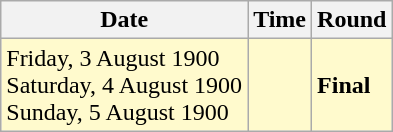<table class="wikitable">
<tr>
<th>Date</th>
<th>Time</th>
<th>Round</th>
</tr>
<tr style=background:lemonchiffon>
<td>Friday, 3 August 1900<br>Saturday, 4 August 1900<br>Sunday, 5 August 1900</td>
<td></td>
<td><strong>Final</strong></td>
</tr>
</table>
